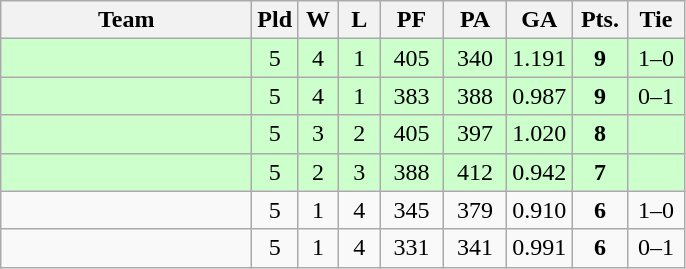<table class=wikitable style="text-align:center">
<tr>
<th width=160>Team</th>
<th width=20>Pld</th>
<th width=20>W</th>
<th width=20>L</th>
<th width=35>PF</th>
<th width=35>PA</th>
<th width=35>GA</th>
<th width=30>Pts.</th>
<th width=30>Tie</th>
</tr>
<tr bgcolor=#ccffcc>
<td align=left></td>
<td>5</td>
<td>4</td>
<td>1</td>
<td>405</td>
<td>340</td>
<td>1.191</td>
<td><strong>9</strong></td>
<td>1–0</td>
</tr>
<tr bgcolor=#ccffcc>
<td align=left></td>
<td>5</td>
<td>4</td>
<td>1</td>
<td>383</td>
<td>388</td>
<td>0.987</td>
<td><strong>9</strong></td>
<td>0–1</td>
</tr>
<tr bgcolor=#ccffcc>
<td align=left></td>
<td>5</td>
<td>3</td>
<td>2</td>
<td>405</td>
<td>397</td>
<td>1.020</td>
<td><strong>8</strong></td>
<td></td>
</tr>
<tr bgcolor=#ccffcc>
<td align=left></td>
<td>5</td>
<td>2</td>
<td>3</td>
<td>388</td>
<td>412</td>
<td>0.942</td>
<td><strong>7</strong></td>
<td></td>
</tr>
<tr>
<td align=left></td>
<td>5</td>
<td>1</td>
<td>4</td>
<td>345</td>
<td>379</td>
<td>0.910</td>
<td><strong>6</strong></td>
<td>1–0</td>
</tr>
<tr>
<td align=left></td>
<td>5</td>
<td>1</td>
<td>4</td>
<td>331</td>
<td>341</td>
<td>0.991</td>
<td><strong>6</strong></td>
<td>0–1</td>
</tr>
</table>
